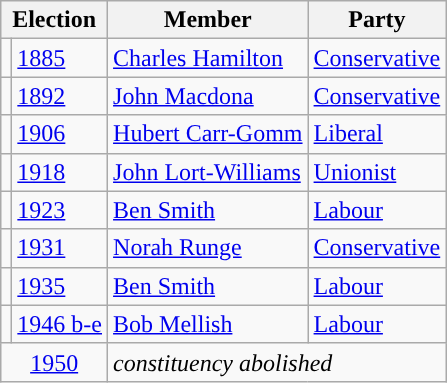<table class="wikitable">
<tr>
<th colspan="2">Election</th>
<th>Member</th>
<th>Party</th>
</tr>
<tr>
<td style="color:inherit;background-color: "></td>
<td><a href='#'>1885</a></td>
<td><a href='#'>Charles Hamilton</a></td>
<td><a href='#'>Conservative</a></td>
</tr>
<tr>
<td style="color:inherit;background-color: "></td>
<td><a href='#'>1892</a></td>
<td><a href='#'>John Macdona</a></td>
<td><a href='#'>Conservative</a></td>
</tr>
<tr>
<td style="color:inherit;background-color: "></td>
<td><a href='#'>1906</a></td>
<td><a href='#'>Hubert Carr-Gomm</a></td>
<td><a href='#'>Liberal</a></td>
</tr>
<tr>
<td style="color:inherit;background-color: "></td>
<td><a href='#'>1918</a></td>
<td><a href='#'>John Lort-Williams</a></td>
<td><a href='#'>Unionist</a></td>
</tr>
<tr>
<td style="color:inherit;background-color: "></td>
<td><a href='#'>1923</a></td>
<td><a href='#'>Ben Smith</a></td>
<td><a href='#'>Labour</a></td>
</tr>
<tr>
<td style="color:inherit;background-color: "></td>
<td><a href='#'>1931</a></td>
<td><a href='#'>Norah Runge</a></td>
<td><a href='#'>Conservative</a></td>
</tr>
<tr>
<td style="color:inherit;background-color: "></td>
<td><a href='#'>1935</a></td>
<td><a href='#'>Ben Smith</a></td>
<td><a href='#'>Labour</a></td>
</tr>
<tr>
<td style="color:inherit;background-color: "></td>
<td><a href='#'>1946 b-e</a></td>
<td><a href='#'>Bob Mellish</a></td>
<td><a href='#'>Labour</a></td>
</tr>
<tr>
<td colspan="2" align="center"><a href='#'>1950</a></td>
<td colspan="2"><em>constituency abolished</em></td>
</tr>
</table>
